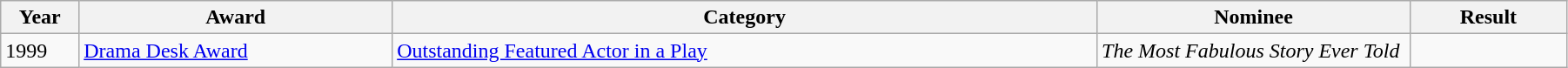<table class="wikitable" style="width:95%;">
<tr>
<th style="width:5%;">Year</th>
<th style="width:20%;">Award</th>
<th style="width:45%;">Category</th>
<th style="width:20%;">Nominee</th>
<th style="width:10%;">Result</th>
</tr>
<tr>
<td rowspan="3">1999</td>
<td><a href='#'>Drama Desk Award</a></td>
<td><a href='#'>Outstanding Featured Actor in a Play</a></td>
<td><em>The Most Fabulous Story Ever Told</em></td>
<td></td>
</tr>
</table>
